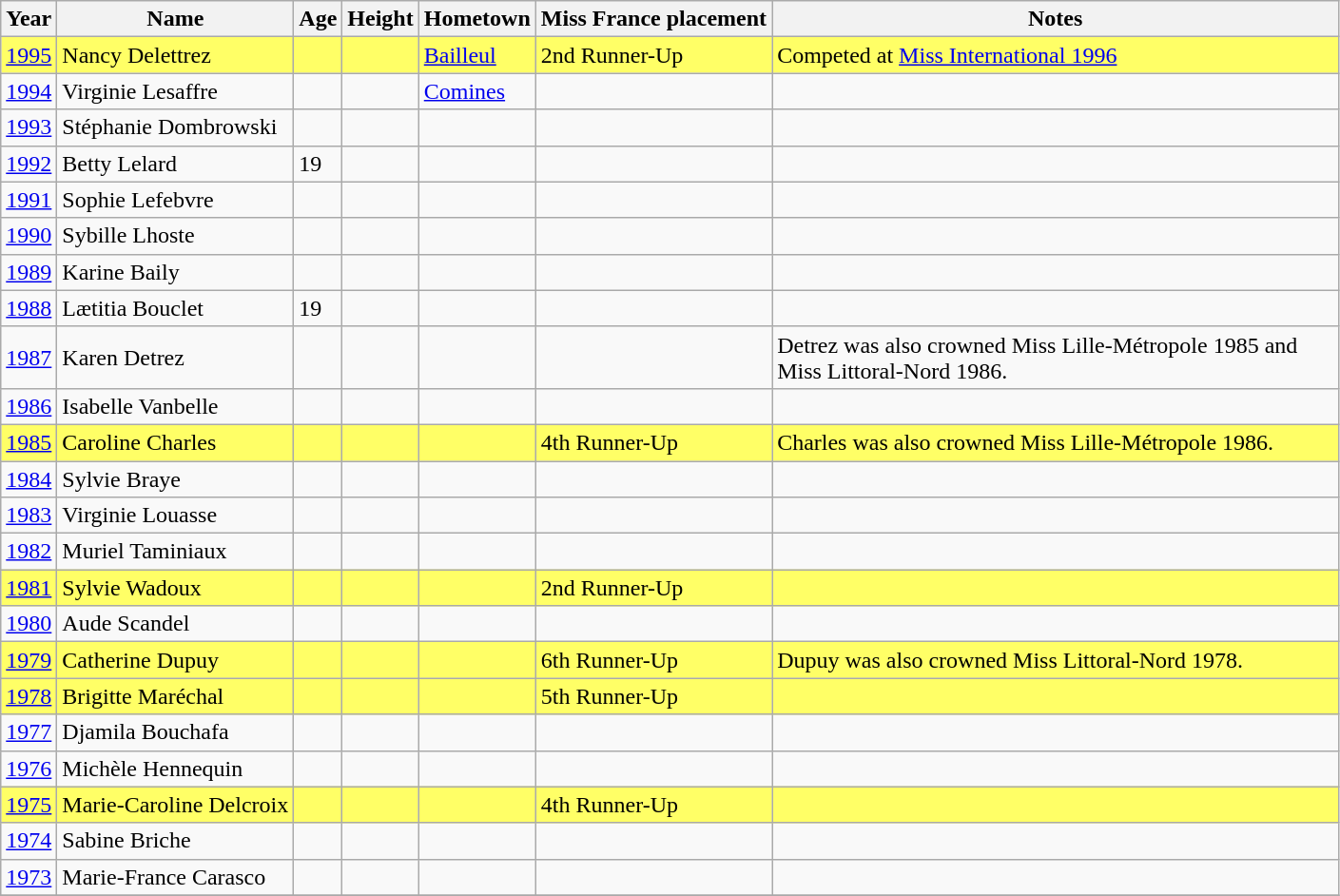<table class="wikitable sortable">
<tr>
<th>Year</th>
<th>Name</th>
<th>Age</th>
<th>Height</th>
<th>Hometown</th>
<th>Miss France placement</th>
<th width=390>Notes</th>
</tr>
<tr bgcolor=#FFFF66>
<td><a href='#'>1995</a></td>
<td>Nancy Delettrez</td>
<td></td>
<td></td>
<td><a href='#'>Bailleul</a></td>
<td>2nd Runner-Up</td>
<td>Competed at <a href='#'>Miss International 1996</a></td>
</tr>
<tr>
<td><a href='#'>1994</a></td>
<td>Virginie Lesaffre</td>
<td></td>
<td></td>
<td><a href='#'>Comines</a></td>
<td></td>
<td></td>
</tr>
<tr>
<td><a href='#'>1993</a></td>
<td>Stéphanie Dombrowski</td>
<td></td>
<td></td>
<td></td>
<td></td>
<td></td>
</tr>
<tr>
<td><a href='#'>1992</a></td>
<td>Betty Lelard</td>
<td>19</td>
<td></td>
<td></td>
<td></td>
<td></td>
</tr>
<tr>
<td><a href='#'>1991</a></td>
<td>Sophie Lefebvre</td>
<td></td>
<td></td>
<td></td>
<td></td>
<td></td>
</tr>
<tr>
<td><a href='#'>1990</a></td>
<td>Sybille Lhoste</td>
<td></td>
<td></td>
<td></td>
<td></td>
<td></td>
</tr>
<tr>
<td><a href='#'>1989</a></td>
<td>Karine Baily</td>
<td></td>
<td></td>
<td></td>
<td></td>
<td></td>
</tr>
<tr>
<td><a href='#'>1988</a></td>
<td>Lætitia Bouclet</td>
<td>19</td>
<td></td>
<td></td>
<td></td>
<td></td>
</tr>
<tr>
<td><a href='#'>1987</a></td>
<td>Karen Detrez</td>
<td></td>
<td></td>
<td></td>
<td></td>
<td>Detrez was also crowned Miss Lille-Métropole 1985 and Miss Littoral-Nord 1986.</td>
</tr>
<tr>
<td><a href='#'>1986</a></td>
<td>Isabelle Vanbelle</td>
<td></td>
<td></td>
<td></td>
<td></td>
<td></td>
</tr>
<tr bgcolor=#FFFF66>
<td><a href='#'>1985</a></td>
<td>Caroline Charles</td>
<td></td>
<td></td>
<td></td>
<td>4th Runner-Up</td>
<td>Charles was also crowned Miss Lille-Métropole 1986.</td>
</tr>
<tr>
<td><a href='#'>1984</a></td>
<td>Sylvie Braye</td>
<td></td>
<td></td>
<td></td>
<td></td>
<td></td>
</tr>
<tr>
<td><a href='#'>1983</a></td>
<td>Virginie Louasse</td>
<td></td>
<td></td>
<td></td>
<td></td>
<td></td>
</tr>
<tr>
<td><a href='#'>1982</a></td>
<td>Muriel Taminiaux</td>
<td></td>
<td></td>
<td></td>
<td></td>
<td></td>
</tr>
<tr bgcolor=#FFFF66>
<td><a href='#'>1981</a></td>
<td>Sylvie Wadoux</td>
<td></td>
<td></td>
<td></td>
<td>2nd Runner-Up</td>
<td></td>
</tr>
<tr>
<td><a href='#'>1980</a></td>
<td>Aude Scandel</td>
<td></td>
<td></td>
<td></td>
<td></td>
<td></td>
</tr>
<tr bgcolor=#FFFF66>
<td><a href='#'>1979</a></td>
<td>Catherine Dupuy</td>
<td></td>
<td></td>
<td></td>
<td>6th Runner-Up</td>
<td>Dupuy was also crowned Miss Littoral-Nord 1978.</td>
</tr>
<tr bgcolor=#FFFF66>
<td><a href='#'>1978</a></td>
<td>Brigitte Maréchal</td>
<td></td>
<td></td>
<td></td>
<td>5th Runner-Up</td>
<td></td>
</tr>
<tr>
<td><a href='#'>1977</a></td>
<td>Djamila Bouchafa</td>
<td></td>
<td></td>
<td></td>
<td></td>
<td></td>
</tr>
<tr>
<td><a href='#'>1976</a></td>
<td>Michèle Hennequin</td>
<td></td>
<td></td>
<td></td>
<td></td>
<td></td>
</tr>
<tr bgcolor=#FFFF66>
<td><a href='#'>1975</a></td>
<td>Marie-Caroline Delcroix</td>
<td></td>
<td></td>
<td></td>
<td>4th Runner-Up</td>
<td></td>
</tr>
<tr>
<td><a href='#'>1974</a></td>
<td>Sabine Briche</td>
<td></td>
<td></td>
<td></td>
<td></td>
<td></td>
</tr>
<tr>
<td><a href='#'>1973</a></td>
<td>Marie-France Carasco</td>
<td></td>
<td></td>
<td></td>
<td></td>
<td></td>
</tr>
<tr>
</tr>
</table>
